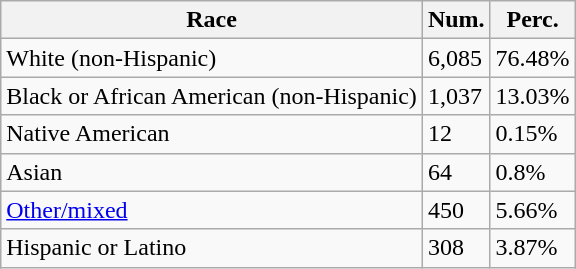<table class="wikitable">
<tr>
<th>Race</th>
<th>Num.</th>
<th>Perc.</th>
</tr>
<tr>
<td>White (non-Hispanic)</td>
<td>6,085</td>
<td>76.48%</td>
</tr>
<tr>
<td>Black or African American (non-Hispanic)</td>
<td>1,037</td>
<td>13.03%</td>
</tr>
<tr>
<td>Native American</td>
<td>12</td>
<td>0.15%</td>
</tr>
<tr>
<td>Asian</td>
<td>64</td>
<td>0.8%</td>
</tr>
<tr>
<td><a href='#'>Other/mixed</a></td>
<td>450</td>
<td>5.66%</td>
</tr>
<tr>
<td>Hispanic or Latino</td>
<td>308</td>
<td>3.87%</td>
</tr>
</table>
